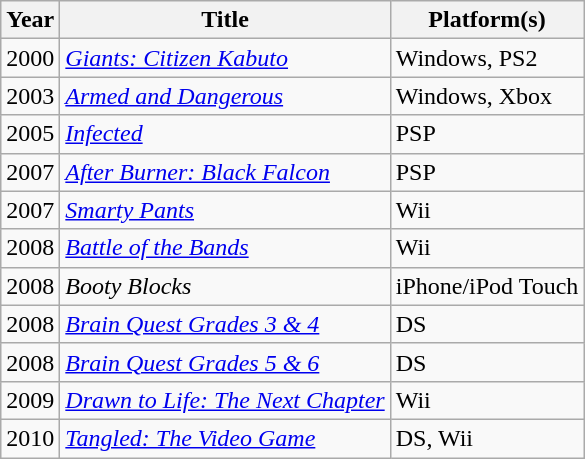<table class="wikitable"|>
<tr>
<th>Year</th>
<th>Title</th>
<th>Platform(s)</th>
</tr>
<tr>
<td>2000</td>
<td><em><a href='#'>Giants: Citizen Kabuto</a></em></td>
<td>Windows, PS2</td>
</tr>
<tr>
<td>2003</td>
<td><em><a href='#'>Armed and Dangerous</a></em></td>
<td>Windows, Xbox</td>
</tr>
<tr>
<td>2005</td>
<td><em><a href='#'>Infected</a></em></td>
<td>PSP</td>
</tr>
<tr>
<td>2007</td>
<td><em><a href='#'>After Burner: Black Falcon</a></em></td>
<td>PSP</td>
</tr>
<tr>
<td>2007</td>
<td><em><a href='#'>Smarty Pants</a></em></td>
<td>Wii</td>
</tr>
<tr>
<td>2008</td>
<td><em><a href='#'>Battle of the Bands</a></em></td>
<td>Wii</td>
</tr>
<tr>
<td>2008</td>
<td><em>Booty Blocks</em></td>
<td>iPhone/iPod Touch</td>
</tr>
<tr>
<td>2008</td>
<td><em><a href='#'>Brain Quest Grades 3 & 4</a></em></td>
<td>DS</td>
</tr>
<tr>
<td>2008</td>
<td><em><a href='#'>Brain Quest Grades 5 & 6</a></em></td>
<td>DS</td>
</tr>
<tr>
<td>2009</td>
<td><em><a href='#'>Drawn to Life: The Next Chapter</a></em></td>
<td>Wii</td>
</tr>
<tr>
<td>2010</td>
<td><em><a href='#'>Tangled: The Video Game</a></em></td>
<td>DS, Wii</td>
</tr>
</table>
